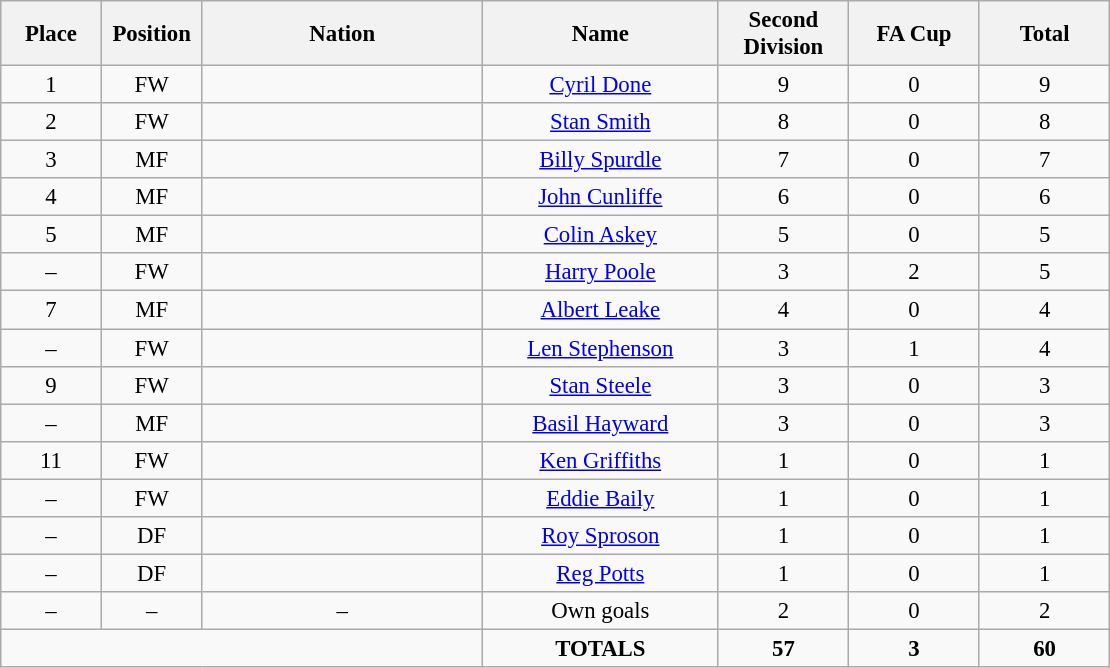<table class="wikitable" style="font-size: 95%; text-align: center;">
<tr>
<th width=60>Place</th>
<th width=60>Position</th>
<th width=180>Nation</th>
<th width=150>Name</th>
<th width=80>Second Division</th>
<th width=80>FA Cup</th>
<th width=80>Total</th>
</tr>
<tr>
<td>1</td>
<td>FW</td>
<td></td>
<td><a href='#'>Cyril Done</a></td>
<td>9</td>
<td>0</td>
<td>9</td>
</tr>
<tr>
<td>2</td>
<td>FW</td>
<td></td>
<td><a href='#'>Stan Smith</a></td>
<td>8</td>
<td>0</td>
<td>8</td>
</tr>
<tr>
<td>3</td>
<td>MF</td>
<td></td>
<td><a href='#'>Billy Spurdle</a></td>
<td>7</td>
<td>0</td>
<td>7</td>
</tr>
<tr>
<td>4</td>
<td>MF</td>
<td></td>
<td><a href='#'>John Cunliffe</a></td>
<td>6</td>
<td>0</td>
<td>6</td>
</tr>
<tr>
<td>5</td>
<td>MF</td>
<td></td>
<td><a href='#'>Colin Askey</a></td>
<td>5</td>
<td>0</td>
<td>5</td>
</tr>
<tr>
<td>–</td>
<td>FW</td>
<td></td>
<td><a href='#'>Harry Poole</a></td>
<td>3</td>
<td>2</td>
<td>5</td>
</tr>
<tr>
<td>7</td>
<td>MF</td>
<td></td>
<td><a href='#'>Albert Leake</a></td>
<td>4</td>
<td>0</td>
<td>4</td>
</tr>
<tr>
<td>–</td>
<td>FW</td>
<td></td>
<td><a href='#'>Len Stephenson</a></td>
<td>3</td>
<td>1</td>
<td>4</td>
</tr>
<tr>
<td>9</td>
<td>FW</td>
<td></td>
<td><a href='#'>Stan Steele</a></td>
<td>3</td>
<td>0</td>
<td>3</td>
</tr>
<tr>
<td>–</td>
<td>MF</td>
<td></td>
<td><a href='#'>Basil Hayward</a></td>
<td>3</td>
<td>0</td>
<td>3</td>
</tr>
<tr>
<td>11</td>
<td>FW</td>
<td></td>
<td><a href='#'>Ken Griffiths</a></td>
<td>1</td>
<td>0</td>
<td>1</td>
</tr>
<tr>
<td>–</td>
<td>FW</td>
<td></td>
<td><a href='#'>Eddie Baily</a></td>
<td>1</td>
<td>0</td>
<td>1</td>
</tr>
<tr>
<td>–</td>
<td>DF</td>
<td></td>
<td><a href='#'>Roy Sproson</a></td>
<td>1</td>
<td>0</td>
<td>1</td>
</tr>
<tr>
<td>–</td>
<td>DF</td>
<td></td>
<td><a href='#'>Reg Potts</a></td>
<td>1</td>
<td>0</td>
<td>1</td>
</tr>
<tr>
<td>–</td>
<td>–</td>
<td>–</td>
<td>Own goals</td>
<td>2</td>
<td>0</td>
<td>2</td>
</tr>
<tr>
<td colspan="3"></td>
<td><strong>TOTALS</strong></td>
<td><strong>57</strong></td>
<td><strong>3</strong></td>
<td><strong>60</strong></td>
</tr>
</table>
